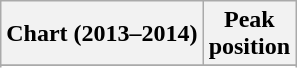<table class="wikitable sortable">
<tr>
<th align="left">Chart (2013–2014)</th>
<th align="center">Peak<br>position</th>
</tr>
<tr>
</tr>
<tr>
</tr>
<tr>
</tr>
<tr>
</tr>
</table>
